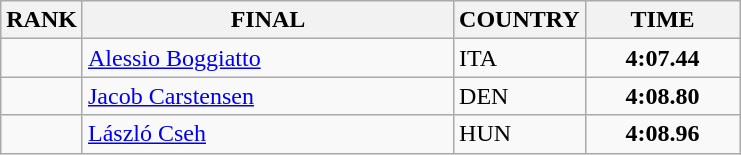<table class="wikitable">
<tr>
<th>RANK</th>
<th align="left" style="width: 15em">FINAL</th>
<th>COUNTRY</th>
<th style="width: 6em">TIME</th>
</tr>
<tr>
<td align="center"></td>
<td><a href='#'>Alessio Boggiatto</a></td>
<td> ITA</td>
<td align="center"><strong>4:07.44</strong></td>
</tr>
<tr>
<td align="center"></td>
<td><a href='#'>Jacob Carstensen</a></td>
<td> DEN</td>
<td align="center"><strong>4:08.80</strong></td>
</tr>
<tr>
<td align="center"></td>
<td><a href='#'>László Cseh</a></td>
<td> HUN</td>
<td align="center"><strong>4:08.96</strong></td>
</tr>
</table>
